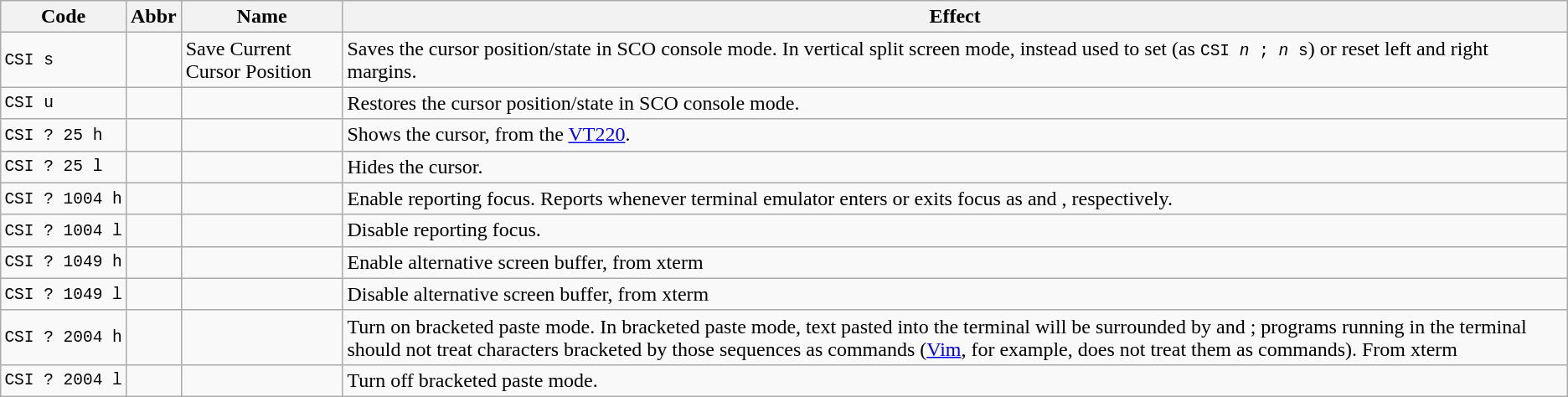<table class="wikitable">
<tr>
<th>Code</th>
<th>Abbr</th>
<th>Name</th>
<th>Effect</th>
</tr>
<tr id=SCP>
<td style="font-family:monospace;">CSI s</td>
<td></td>
<td>Save Current Cursor Position</td>
<td>Saves the cursor position/state in SCO console mode. In vertical split screen mode, instead used to set (as <code>CSI <var>n</var> ; <var>n</var> s</code>) or reset left and right margins.</td>
</tr>
<tr id=RCP>
<td style="font-family:monospace;">CSI u</td>
<td></td>
<td></td>
<td>Restores the cursor position/state in SCO console mode.</td>
</tr>
<tr>
<td style="font-family:monospace;">CSI ? 25 h</td>
<td></td>
<td></td>
<td>Shows the cursor, from the <a href='#'>VT220</a>.</td>
</tr>
<tr>
<td style="font-family:monospace;">CSI ? 25 l</td>
<td></td>
<td></td>
<td>Hides the cursor.</td>
</tr>
<tr>
<td style="font-family:monospace;">CSI ? 1004 h</td>
<td></td>
<td></td>
<td>Enable reporting focus. Reports whenever terminal emulator enters or exits focus as  and , respectively.</td>
</tr>
<tr>
<td style="font-family:monospace;">CSI ? 1004 l</td>
<td></td>
<td></td>
<td>Disable reporting focus.</td>
</tr>
<tr>
<td style="font-family:monospace;">CSI ? 1049 h</td>
<td></td>
<td></td>
<td>Enable alternative screen buffer, from xterm</td>
</tr>
<tr>
<td style="font-family:monospace;">CSI ? 1049 l</td>
<td></td>
<td></td>
<td>Disable alternative screen buffer, from xterm</td>
</tr>
<tr>
<td style="font-family:monospace;">CSI ? 2004 h</td>
<td></td>
<td></td>
<td>Turn on bracketed paste mode. In bracketed paste mode, text pasted into the terminal will be surrounded by  and ; programs running in the terminal should not treat characters bracketed by those sequences as commands (<a href='#'>Vim</a>, for example, does not treat them as commands). From xterm</td>
</tr>
<tr>
<td style="font-family:monospace;">CSI ? 2004 l</td>
<td></td>
<td></td>
<td>Turn off bracketed paste mode.</td>
</tr>
</table>
